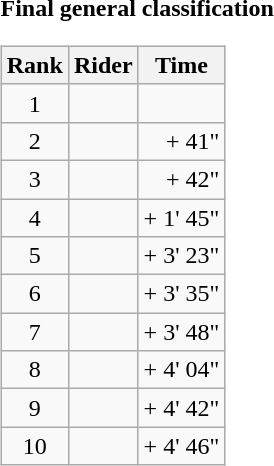<table>
<tr>
<td><strong>Final general classification</strong><br><table class="wikitable">
<tr>
<th scope="col">Rank</th>
<th scope="col">Rider</th>
<th scope="col">Time</th>
</tr>
<tr>
<td style="text-align:center;">1</td>
<td></td>
<td style="text-align:right;"></td>
</tr>
<tr>
<td style="text-align:center;">2</td>
<td></td>
<td style="text-align:right;">+ 41"</td>
</tr>
<tr>
<td style="text-align:center;">3</td>
<td></td>
<td style="text-align:right;">+ 42"</td>
</tr>
<tr>
<td style="text-align:center;">4</td>
<td></td>
<td style="text-align:right;">+ 1' 45"</td>
</tr>
<tr>
<td style="text-align:center;">5</td>
<td></td>
<td style="text-align:right;">+ 3' 23"</td>
</tr>
<tr>
<td style="text-align:center;">6</td>
<td></td>
<td style="text-align:right;">+ 3' 35"</td>
</tr>
<tr>
<td style="text-align:center;">7</td>
<td></td>
<td style="text-align:right;">+ 3' 48"</td>
</tr>
<tr>
<td style="text-align:center;">8</td>
<td></td>
<td style="text-align:right;">+ 4' 04"</td>
</tr>
<tr>
<td style="text-align:center;">9</td>
<td></td>
<td style="text-align:right;">+ 4' 42"</td>
</tr>
<tr>
<td style="text-align:center;">10</td>
<td></td>
<td style="text-align:right;">+ 4' 46"</td>
</tr>
</table>
</td>
</tr>
</table>
